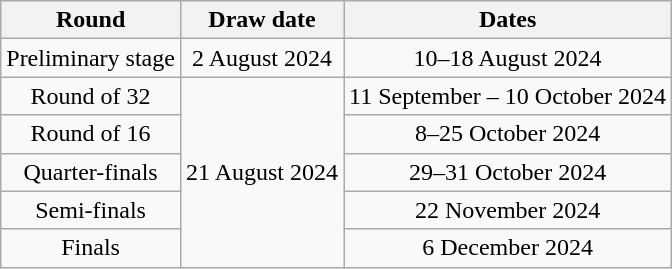<table class="wikitable" style="text-align: center">
<tr>
<th>Round</th>
<th>Draw date</th>
<th>Dates</th>
</tr>
<tr>
<td>Preliminary stage</td>
<td>2 August 2024</td>
<td>10–18 August 2024</td>
</tr>
<tr>
<td>Round of 32</td>
<td rowspan=5>21 August 2024</td>
<td>11 September – 10 October 2024</td>
</tr>
<tr>
<td>Round of 16</td>
<td>8–25 October 2024</td>
</tr>
<tr>
<td>Quarter-finals</td>
<td>29–31 October 2024</td>
</tr>
<tr>
<td>Semi-finals</td>
<td>22 November 2024</td>
</tr>
<tr>
<td>Finals</td>
<td>6 December 2024</td>
</tr>
</table>
